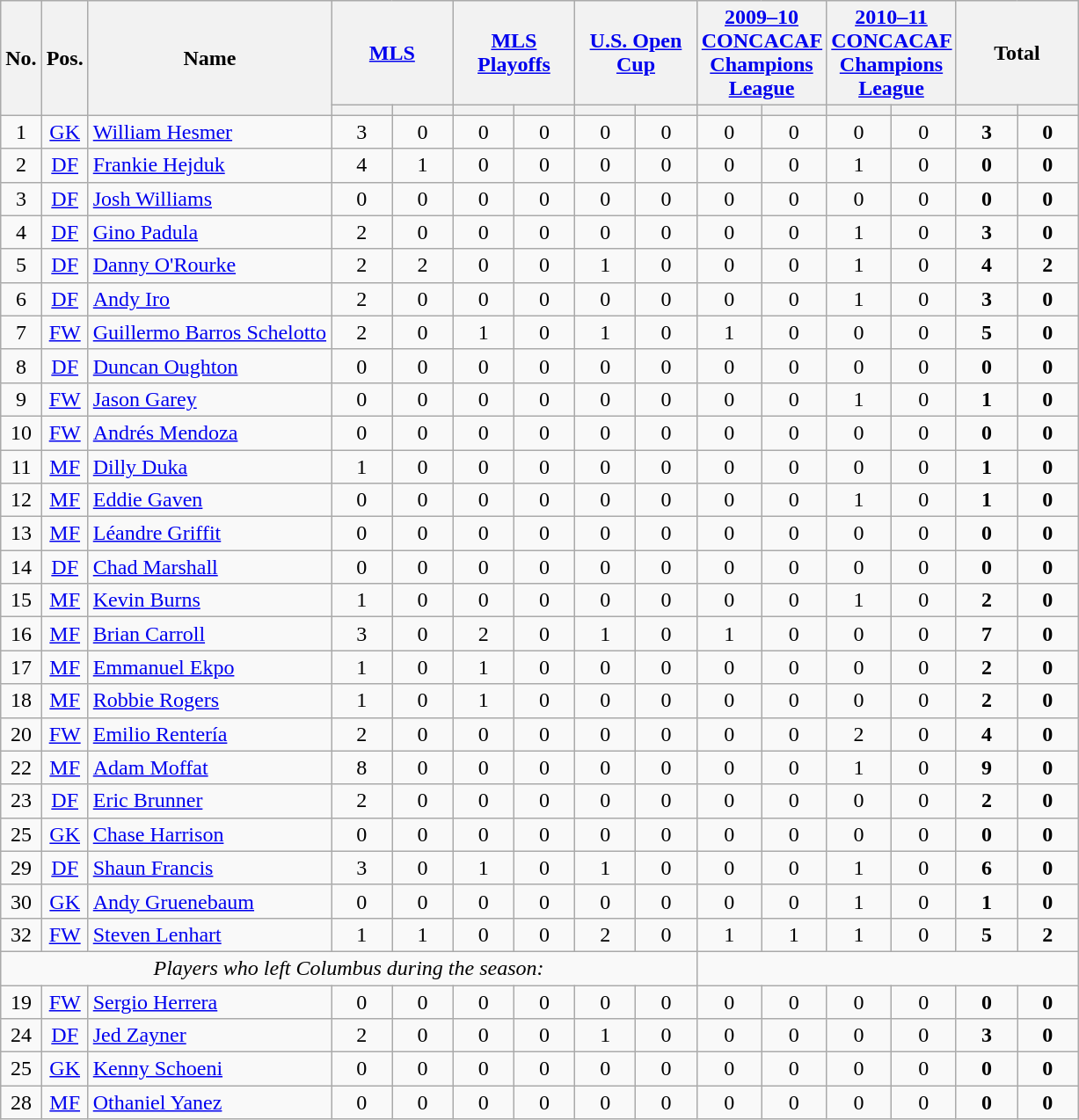<table class="wikitable sortable" style="text-align: center;">
<tr>
<th rowspan=2>No.</th>
<th rowspan=2>Pos.</th>
<th rowspan=2>Name</th>
<th colspan=2 style="width:85px;"><a href='#'>MLS</a></th>
<th colspan=2 style="width:85px;"><a href='#'>MLS Playoffs</a></th>
<th colspan=2 style="width:85px;"><a href='#'>U.S. Open Cup</a></th>
<th colspan=2 style="width:85px;"><a href='#'>2009–10 CONCACAF Champions League</a></th>
<th colspan=2 style="width:85px;"><a href='#'>2010–11 CONCACAF Champions League</a></th>
<th colspan=2 style="width:85px;"><strong>Total</strong></th>
</tr>
<tr>
<th></th>
<th></th>
<th></th>
<th></th>
<th></th>
<th></th>
<th></th>
<th></th>
<th></th>
<th></th>
<th></th>
<th></th>
</tr>
<tr>
<td>1</td>
<td><a href='#'>GK</a></td>
<td align=left> <a href='#'>William Hesmer</a></td>
<td>3</td>
<td>0</td>
<td>0</td>
<td>0</td>
<td>0</td>
<td>0</td>
<td>0</td>
<td>0</td>
<td>0</td>
<td>0</td>
<td><strong>3</strong></td>
<td><strong>0</strong></td>
</tr>
<tr>
<td>2</td>
<td><a href='#'>DF</a></td>
<td align=left> <a href='#'>Frankie Hejduk</a></td>
<td>4</td>
<td>1</td>
<td>0</td>
<td>0</td>
<td>0</td>
<td>0</td>
<td>0</td>
<td>0</td>
<td>1</td>
<td>0</td>
<td><strong>0</strong></td>
<td><strong>0</strong></td>
</tr>
<tr>
<td>3</td>
<td><a href='#'>DF</a></td>
<td align=left> <a href='#'>Josh Williams</a></td>
<td>0</td>
<td>0</td>
<td>0</td>
<td>0</td>
<td>0</td>
<td>0</td>
<td>0</td>
<td>0</td>
<td>0</td>
<td>0</td>
<td><strong>0</strong></td>
<td><strong>0</strong></td>
</tr>
<tr>
<td>4</td>
<td><a href='#'>DF</a></td>
<td align=left> <a href='#'>Gino Padula</a></td>
<td>2</td>
<td>0</td>
<td>0</td>
<td>0</td>
<td>0</td>
<td>0</td>
<td>0</td>
<td>0</td>
<td>1</td>
<td>0</td>
<td><strong>3</strong></td>
<td><strong>0</strong></td>
</tr>
<tr>
<td>5</td>
<td><a href='#'>DF</a></td>
<td align=left> <a href='#'>Danny O'Rourke</a></td>
<td>2</td>
<td>2</td>
<td>0</td>
<td>0</td>
<td>1</td>
<td>0</td>
<td>0</td>
<td>0</td>
<td>1</td>
<td>0</td>
<td><strong>4</strong></td>
<td><strong>2</strong></td>
</tr>
<tr>
<td>6</td>
<td><a href='#'>DF</a></td>
<td align=left> <a href='#'>Andy Iro</a></td>
<td>2</td>
<td>0</td>
<td>0</td>
<td>0</td>
<td>0</td>
<td>0</td>
<td>0</td>
<td>0</td>
<td>1</td>
<td>0</td>
<td><strong>3</strong></td>
<td><strong>0</strong></td>
</tr>
<tr>
<td>7</td>
<td><a href='#'>FW</a></td>
<td align=left> <a href='#'>Guillermo Barros Schelotto</a></td>
<td>2</td>
<td>0</td>
<td>1</td>
<td>0</td>
<td>1</td>
<td>0</td>
<td>1</td>
<td>0</td>
<td>0</td>
<td>0</td>
<td><strong>5</strong></td>
<td><strong>0</strong></td>
</tr>
<tr>
<td>8</td>
<td><a href='#'>DF</a></td>
<td align=left> <a href='#'>Duncan Oughton</a></td>
<td>0</td>
<td>0</td>
<td>0</td>
<td>0</td>
<td>0</td>
<td>0</td>
<td>0</td>
<td>0</td>
<td>0</td>
<td>0</td>
<td><strong>0</strong></td>
<td><strong>0</strong></td>
</tr>
<tr>
<td>9</td>
<td><a href='#'>FW</a></td>
<td align=left> <a href='#'>Jason Garey</a></td>
<td>0</td>
<td>0</td>
<td>0</td>
<td>0</td>
<td>0</td>
<td>0</td>
<td>0</td>
<td>0</td>
<td>1</td>
<td>0</td>
<td><strong>1</strong></td>
<td><strong>0</strong></td>
</tr>
<tr>
<td>10</td>
<td><a href='#'>FW</a></td>
<td align=left> <a href='#'>Andrés Mendoza</a></td>
<td>0</td>
<td>0</td>
<td>0</td>
<td>0</td>
<td>0</td>
<td>0</td>
<td>0</td>
<td>0</td>
<td>0</td>
<td>0</td>
<td><strong>0</strong></td>
<td><strong>0</strong></td>
</tr>
<tr>
<td>11</td>
<td><a href='#'>MF</a></td>
<td align=left> <a href='#'>Dilly Duka</a></td>
<td>1</td>
<td>0</td>
<td>0</td>
<td>0</td>
<td>0</td>
<td>0</td>
<td>0</td>
<td>0</td>
<td>0</td>
<td>0</td>
<td><strong>1</strong></td>
<td><strong>0</strong></td>
</tr>
<tr>
<td>12</td>
<td><a href='#'>MF</a></td>
<td align=left> <a href='#'>Eddie Gaven</a></td>
<td>0</td>
<td>0</td>
<td>0</td>
<td>0</td>
<td>0</td>
<td>0</td>
<td>0</td>
<td>0</td>
<td>1</td>
<td>0</td>
<td><strong>1</strong></td>
<td><strong>0</strong></td>
</tr>
<tr>
<td>13</td>
<td><a href='#'>MF</a></td>
<td align=left> <a href='#'>Léandre Griffit</a></td>
<td>0</td>
<td>0</td>
<td>0</td>
<td>0</td>
<td>0</td>
<td>0</td>
<td>0</td>
<td>0</td>
<td>0</td>
<td>0</td>
<td><strong>0</strong></td>
<td><strong>0</strong></td>
</tr>
<tr>
<td>14</td>
<td><a href='#'>DF</a></td>
<td align=left> <a href='#'>Chad Marshall</a></td>
<td>0</td>
<td>0</td>
<td>0</td>
<td>0</td>
<td>0</td>
<td>0</td>
<td>0</td>
<td>0</td>
<td>0</td>
<td>0</td>
<td><strong>0</strong></td>
<td><strong>0</strong></td>
</tr>
<tr>
<td>15</td>
<td><a href='#'>MF</a></td>
<td align=left> <a href='#'>Kevin Burns</a></td>
<td>1</td>
<td>0</td>
<td>0</td>
<td>0</td>
<td>0</td>
<td>0</td>
<td>0</td>
<td>0</td>
<td>1</td>
<td>0</td>
<td><strong>2</strong></td>
<td><strong>0</strong></td>
</tr>
<tr>
<td>16</td>
<td><a href='#'>MF</a></td>
<td align=left> <a href='#'>Brian Carroll</a></td>
<td>3</td>
<td>0</td>
<td>2</td>
<td>0</td>
<td>1</td>
<td>0</td>
<td>1</td>
<td>0</td>
<td>0</td>
<td>0</td>
<td><strong>7</strong></td>
<td><strong>0</strong></td>
</tr>
<tr>
<td>17</td>
<td><a href='#'>MF</a></td>
<td align=left> <a href='#'>Emmanuel Ekpo</a></td>
<td>1</td>
<td>0</td>
<td>1</td>
<td>0</td>
<td>0</td>
<td>0</td>
<td>0</td>
<td>0</td>
<td>0</td>
<td>0</td>
<td><strong>2</strong></td>
<td><strong>0</strong></td>
</tr>
<tr>
<td>18</td>
<td><a href='#'>MF</a></td>
<td align=left> <a href='#'>Robbie Rogers</a></td>
<td>1</td>
<td>0</td>
<td>1</td>
<td>0</td>
<td>0</td>
<td>0</td>
<td>0</td>
<td>0</td>
<td>0</td>
<td>0</td>
<td><strong>2</strong></td>
<td><strong>0</strong></td>
</tr>
<tr>
<td>20</td>
<td><a href='#'>FW</a></td>
<td align=left> <a href='#'>Emilio Rentería</a></td>
<td>2</td>
<td>0</td>
<td>0</td>
<td>0</td>
<td>0</td>
<td>0</td>
<td>0</td>
<td>0</td>
<td>2</td>
<td>0</td>
<td><strong>4</strong></td>
<td><strong>0</strong></td>
</tr>
<tr>
<td>22</td>
<td><a href='#'>MF</a></td>
<td align=left> <a href='#'>Adam Moffat</a></td>
<td>8</td>
<td>0</td>
<td>0</td>
<td>0</td>
<td>0</td>
<td>0</td>
<td>0</td>
<td>0</td>
<td>1</td>
<td>0</td>
<td><strong>9</strong></td>
<td><strong>0</strong></td>
</tr>
<tr>
<td>23</td>
<td><a href='#'>DF</a></td>
<td align=left> <a href='#'>Eric Brunner</a></td>
<td>2</td>
<td>0</td>
<td>0</td>
<td>0</td>
<td>0</td>
<td>0</td>
<td>0</td>
<td>0</td>
<td>0</td>
<td>0</td>
<td><strong>2</strong></td>
<td><strong>0</strong></td>
</tr>
<tr>
<td>25</td>
<td><a href='#'>GK</a></td>
<td align=left> <a href='#'>Chase Harrison</a></td>
<td>0</td>
<td>0</td>
<td>0</td>
<td>0</td>
<td>0</td>
<td>0</td>
<td>0</td>
<td>0</td>
<td>0</td>
<td>0</td>
<td><strong>0</strong></td>
<td><strong>0</strong></td>
</tr>
<tr>
<td>29</td>
<td><a href='#'>DF</a></td>
<td align=left> <a href='#'>Shaun Francis</a></td>
<td>3</td>
<td>0</td>
<td>1</td>
<td>0</td>
<td>1</td>
<td>0</td>
<td>0</td>
<td>0</td>
<td>1</td>
<td>0</td>
<td><strong>6</strong></td>
<td><strong>0</strong></td>
</tr>
<tr>
<td>30</td>
<td><a href='#'>GK</a></td>
<td align=left> <a href='#'>Andy Gruenebaum</a></td>
<td>0</td>
<td>0</td>
<td>0</td>
<td>0</td>
<td>0</td>
<td>0</td>
<td>0</td>
<td>0</td>
<td>1</td>
<td>0</td>
<td><strong>1</strong></td>
<td><strong>0</strong></td>
</tr>
<tr>
<td>32</td>
<td><a href='#'>FW</a></td>
<td align=left> <a href='#'>Steven Lenhart</a></td>
<td>1</td>
<td>1</td>
<td>0</td>
<td>0</td>
<td>2</td>
<td>0</td>
<td>1</td>
<td>1</td>
<td>1</td>
<td>0</td>
<td><strong>5</strong></td>
<td><strong>2</strong></td>
</tr>
<tr>
<td colspan=9 align=center><em>Players who left Columbus during the season:</em></td>
</tr>
<tr>
<td>19</td>
<td><a href='#'>FW</a></td>
<td align=left> <a href='#'>Sergio Herrera</a></td>
<td>0</td>
<td>0</td>
<td>0</td>
<td>0</td>
<td>0</td>
<td>0</td>
<td>0</td>
<td>0</td>
<td>0</td>
<td>0</td>
<td><strong>0</strong></td>
<td><strong>0</strong></td>
</tr>
<tr>
<td>24</td>
<td><a href='#'>DF</a></td>
<td align=left> <a href='#'>Jed Zayner</a></td>
<td>2</td>
<td>0</td>
<td>0</td>
<td>0</td>
<td>1</td>
<td>0</td>
<td>0</td>
<td>0</td>
<td>0</td>
<td>0</td>
<td><strong>3</strong></td>
<td><strong>0</strong></td>
</tr>
<tr>
<td>25</td>
<td><a href='#'>GK</a></td>
<td align=left> <a href='#'>Kenny Schoeni</a></td>
<td>0</td>
<td>0</td>
<td>0</td>
<td>0</td>
<td>0</td>
<td>0</td>
<td>0</td>
<td>0</td>
<td>0</td>
<td>0</td>
<td><strong>0</strong></td>
<td><strong>0</strong></td>
</tr>
<tr>
<td>28</td>
<td><a href='#'>MF</a></td>
<td align=left> <a href='#'>Othaniel Yanez</a></td>
<td>0</td>
<td>0</td>
<td>0</td>
<td>0</td>
<td>0</td>
<td>0</td>
<td>0</td>
<td>0</td>
<td>0</td>
<td>0</td>
<td><strong>0</strong></td>
<td><strong>0</strong></td>
</tr>
</table>
